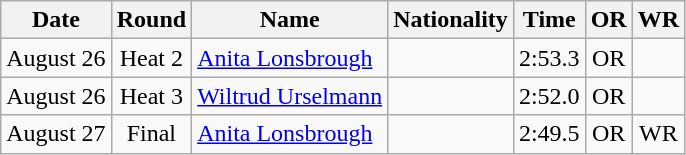<table class="wikitable" style="text-align:center">
<tr>
<th>Date</th>
<th>Round</th>
<th>Name</th>
<th>Nationality</th>
<th>Time</th>
<th>OR</th>
<th>WR</th>
</tr>
<tr>
<td>August 26</td>
<td>Heat 2</td>
<td align="left"><a href='#'>Anita Lonsbrough</a></td>
<td align="left"></td>
<td>2:53.3</td>
<td>OR</td>
<td></td>
</tr>
<tr>
<td>August 26</td>
<td>Heat 3</td>
<td align="left"><a href='#'>Wiltrud Urselmann</a></td>
<td align="left"></td>
<td>2:52.0</td>
<td>OR</td>
<td></td>
</tr>
<tr>
<td>August 27</td>
<td>Final</td>
<td align="left"><a href='#'>Anita Lonsbrough</a></td>
<td align="left"></td>
<td>2:49.5</td>
<td>OR</td>
<td>WR</td>
</tr>
</table>
